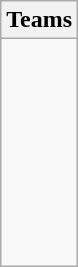<table class="wikitable">
<tr>
<th>Teams</th>
</tr>
<tr>
<td><br><br>
<br>
<br>
<br>
<br>
<br>
<br>
</td>
</tr>
</table>
